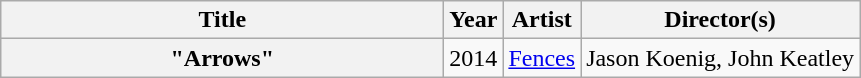<table class="wikitable plainrowheaders" style="text-align:center;">
<tr>
<th scope="col" style="width:18em;">Title</th>
<th scope="col">Year</th>
<th scope="col">Artist</th>
<th scope="col">Director(s)</th>
</tr>
<tr>
<th scope="row">"Arrows"</th>
<td>2014</td>
<td><a href='#'>Fences</a></td>
<td>Jason Koenig, John Keatley</td>
</tr>
</table>
